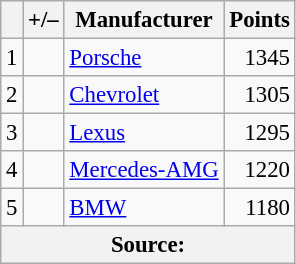<table class="wikitable" style="font-size: 95%;">
<tr>
<th scope="col"></th>
<th scope="col">+/–</th>
<th scope="col">Manufacturer</th>
<th scope="col">Points</th>
</tr>
<tr>
<td align=center>1</td>
<td align="left"></td>
<td> <a href='#'>Porsche</a></td>
<td align=right>1345</td>
</tr>
<tr>
<td align=center>2</td>
<td align="left"></td>
<td> <a href='#'>Chevrolet</a></td>
<td align=right>1305</td>
</tr>
<tr>
<td align=center>3</td>
<td align="left"></td>
<td> <a href='#'>Lexus</a></td>
<td align=right>1295</td>
</tr>
<tr>
<td align=center>4</td>
<td align="left"></td>
<td> <a href='#'>Mercedes-AMG</a></td>
<td align=right>1220</td>
</tr>
<tr>
<td align=center>5</td>
<td align="left"></td>
<td> <a href='#'>BMW</a></td>
<td align=right>1180</td>
</tr>
<tr>
<th colspan=5>Source:</th>
</tr>
</table>
